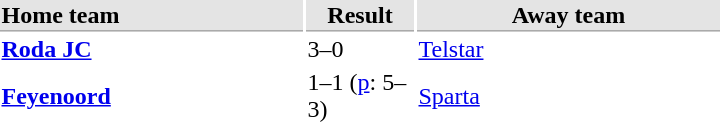<table>
<tr bgcolor="#E4E4E4">
<th style="border-bottom:1px solid #AAAAAA" width="200" align="left">Home team</th>
<th style="border-bottom:1px solid #AAAAAA" width="70" align="center">Result</th>
<th style="border-bottom:1px solid #AAAAAA" width="200">Away team</th>
</tr>
<tr>
<td><strong><a href='#'>Roda JC</a></strong></td>
<td>3–0</td>
<td><a href='#'>Telstar</a></td>
</tr>
<tr>
<td><strong><a href='#'>Feyenoord</a></strong></td>
<td>1–1 (<a href='#'>p</a>: 5–3)</td>
<td><a href='#'>Sparta</a></td>
</tr>
</table>
